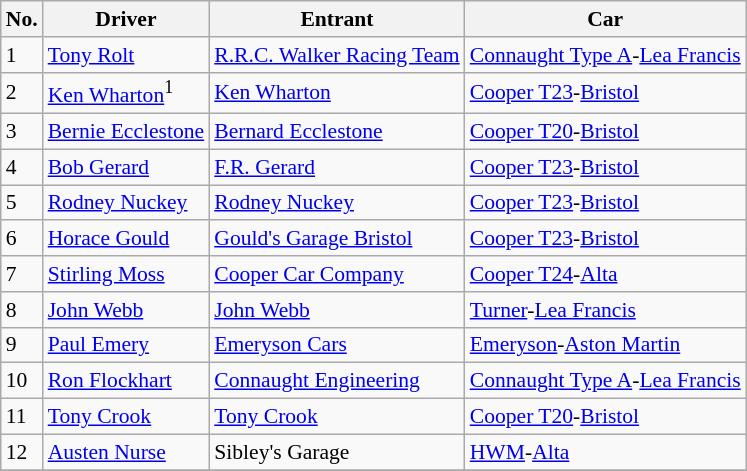<table class="wikitable" style="font-size: 90%;">
<tr>
<th>No.</th>
<th>Driver</th>
<th>Entrant</th>
<th>Car</th>
</tr>
<tr>
<td>1</td>
<td> <a href='#'>Tony Rolt</a></td>
<td><a href='#'>R.R.C. Walker Racing Team</a></td>
<td><a href='#'>Connaught Type A</a>-<a href='#'>Lea Francis</a></td>
</tr>
<tr>
<td>2</td>
<td> <a href='#'>Ken Wharton</a><sup>1</sup></td>
<td><a href='#'>Ken Wharton</a></td>
<td><a href='#'>Cooper T23</a>-<a href='#'>Bristol</a></td>
</tr>
<tr>
<td>3</td>
<td> <a href='#'>Bernie Ecclestone</a></td>
<td><a href='#'>Bernard Ecclestone</a></td>
<td><a href='#'>Cooper T20</a>-<a href='#'>Bristol</a></td>
</tr>
<tr>
<td>4</td>
<td> <a href='#'>Bob Gerard</a></td>
<td><a href='#'>F.R. Gerard</a></td>
<td><a href='#'>Cooper T23</a>-<a href='#'>Bristol</a></td>
</tr>
<tr>
<td>5</td>
<td> <a href='#'>Rodney Nuckey</a></td>
<td><a href='#'>Rodney Nuckey</a></td>
<td><a href='#'>Cooper T23</a>-<a href='#'>Bristol</a></td>
</tr>
<tr>
<td>6</td>
<td> <a href='#'>Horace Gould</a></td>
<td><a href='#'>Gould's Garage Bristol</a></td>
<td><a href='#'>Cooper T23</a>-<a href='#'>Bristol</a></td>
</tr>
<tr>
<td>7</td>
<td> <a href='#'>Stirling Moss</a></td>
<td><a href='#'>Cooper Car Company</a></td>
<td><a href='#'>Cooper T24</a>-<a href='#'>Alta</a></td>
</tr>
<tr>
<td>8</td>
<td> <a href='#'>John Webb</a></td>
<td><a href='#'>John Webb</a></td>
<td><a href='#'>Turner</a>-<a href='#'>Lea Francis</a></td>
</tr>
<tr>
<td>9</td>
<td> <a href='#'>Paul Emery</a></td>
<td><a href='#'>Emeryson Cars</a></td>
<td><a href='#'>Emeryson</a>-<a href='#'>Aston Martin</a></td>
</tr>
<tr>
<td>10</td>
<td> <a href='#'>Ron Flockhart</a></td>
<td><a href='#'>Connaught Engineering</a></td>
<td><a href='#'>Connaught Type A</a>-<a href='#'>Lea Francis</a></td>
</tr>
<tr>
<td>11</td>
<td> <a href='#'>Tony Crook</a></td>
<td><a href='#'>Tony Crook</a></td>
<td><a href='#'>Cooper T20</a>-<a href='#'>Bristol</a></td>
</tr>
<tr>
<td>12</td>
<td> <a href='#'>Austen Nurse</a></td>
<td>Sibley's Garage</td>
<td><a href='#'>HWM</a>-<a href='#'>Alta</a></td>
</tr>
<tr>
</tr>
</table>
